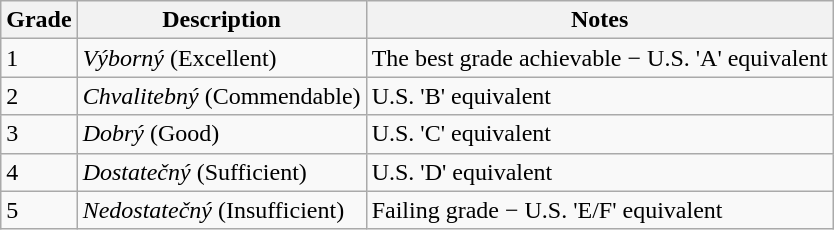<table class="wikitable">
<tr>
<th>Grade</th>
<th>Description</th>
<th>Notes</th>
</tr>
<tr>
<td>1</td>
<td><em>Výborný</em> (Excellent)</td>
<td>The best grade achievable − U.S. 'A' equivalent</td>
</tr>
<tr>
<td>2</td>
<td><em>Chvalitebný</em> (Commendable)</td>
<td>U.S. 'B' equivalent</td>
</tr>
<tr>
<td>3</td>
<td><em>Dobrý</em> (Good)</td>
<td>U.S. 'C' equivalent</td>
</tr>
<tr>
<td>4</td>
<td><em>Dostatečný</em> (Sufficient)</td>
<td>U.S. 'D' equivalent</td>
</tr>
<tr>
<td>5</td>
<td><em>Nedostatečný</em> (Insufficient)</td>
<td>Failing grade − U.S. 'E/F' equivalent</td>
</tr>
</table>
